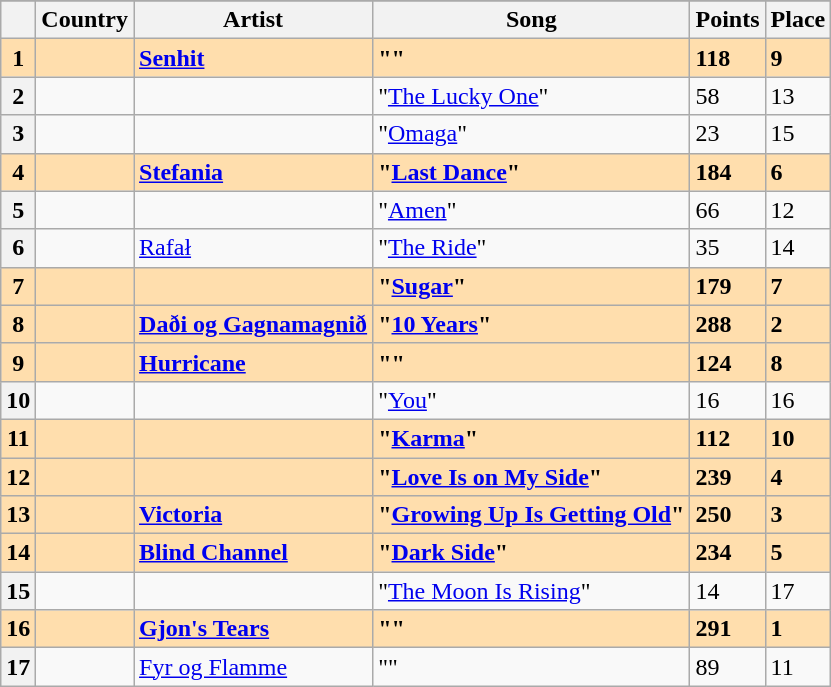<table class="sortable wikitable plainrowheaders">
<tr>
</tr>
<tr>
<th scope="col"></th>
<th scope="col">Country</th>
<th scope="col">Artist</th>
<th scope="col">Song</th>
<th scope="col">Points</th>
<th scope="col">Place</th>
</tr>
<tr style="font-weight:bold; background:navajowhite;">
<th scope="row" style="text-align:center; font-weight:bold; background:navajowhite;">1</th>
<td></td>
<td><a href='#'>Senhit</a></td>
<td>""</td>
<td>118</td>
<td>9</td>
</tr>
<tr>
<th scope="row" style="text-align:center;">2</th>
<td></td>
<td></td>
<td>"<a href='#'>The Lucky One</a>"</td>
<td>58</td>
<td>13</td>
</tr>
<tr>
<th scope="row" style="text-align:center;">3</th>
<td></td>
<td></td>
<td>"<a href='#'>Omaga</a>"</td>
<td>23</td>
<td>15</td>
</tr>
<tr style="font-weight:bold; background:navajowhite;">
<th scope="row" style="text-align:center; font-weight:bold; background:navajowhite;">4</th>
<td></td>
<td><a href='#'>Stefania</a></td>
<td>"<a href='#'>Last Dance</a>"</td>
<td>184</td>
<td>6</td>
</tr>
<tr>
<th scope="row" style="text-align:center;">5</th>
<td></td>
<td></td>
<td>"<a href='#'>Amen</a>"</td>
<td>66</td>
<td>12</td>
</tr>
<tr>
<th scope="row" style="text-align:center;">6</th>
<td></td>
<td><a href='#'>Rafał</a></td>
<td>"<a href='#'>The Ride</a>"</td>
<td>35</td>
<td>14</td>
</tr>
<tr style="font-weight:bold; background:navajowhite;">
<th scope="row" style="text-align:center; font-weight:bold; background:navajowhite;">7</th>
<td></td>
<td></td>
<td>"<a href='#'>Sugar</a>"</td>
<td>179</td>
<td>7</td>
</tr>
<tr style="font-weight:bold; background:navajowhite;">
<th scope="row" style="text-align:center; font-weight:bold; background:navajowhite;">8</th>
<td></td>
<td><a href='#'>Daði og Gagnamagnið</a></td>
<td>"<a href='#'>10 Years</a>"</td>
<td>288</td>
<td>2</td>
</tr>
<tr style="font-weight:bold; background:navajowhite;">
<th scope="row" style="text-align:center; font-weight:bold; background:navajowhite;">9</th>
<td></td>
<td><a href='#'>Hurricane</a></td>
<td>""</td>
<td>124</td>
<td>8</td>
</tr>
<tr>
<th scope="row" style="text-align:center;">10</th>
<td></td>
<td></td>
<td>"<a href='#'>You</a>"</td>
<td>16</td>
<td>16</td>
</tr>
<tr style="font-weight:bold; background:navajowhite;">
<th scope="row" style="text-align:center; font-weight:bold; background:navajowhite;">11</th>
<td></td>
<td></td>
<td>"<a href='#'>Karma</a>"</td>
<td>112</td>
<td>10</td>
</tr>
<tr style="font-weight:bold; background:navajowhite;">
<th scope="row" style="text-align:center; font-weight:bold; background:navajowhite;">12</th>
<td></td>
<td></td>
<td>"<a href='#'>Love Is on My Side</a>"</td>
<td>239</td>
<td>4</td>
</tr>
<tr style="font-weight:bold; background:navajowhite;">
<th scope="row" style="text-align:center; font-weight:bold; background:navajowhite;">13</th>
<td></td>
<td><a href='#'>Victoria</a></td>
<td>"<a href='#'>Growing Up Is Getting Old</a>"</td>
<td>250</td>
<td>3</td>
</tr>
<tr style="font-weight:bold; background:navajowhite;">
<th scope="row" style="text-align:center; font-weight:bold; background:navajowhite;">14</th>
<td></td>
<td><a href='#'>Blind Channel</a></td>
<td>"<a href='#'>Dark Side</a>"</td>
<td>234</td>
<td>5</td>
</tr>
<tr>
<th scope="row" style="text-align:center;">15</th>
<td></td>
<td></td>
<td>"<a href='#'>The Moon Is Rising</a>"</td>
<td>14</td>
<td>17</td>
</tr>
<tr style="font-weight:bold; background:navajowhite;">
<th scope="row" style="text-align:center; font-weight:bold; background:navajowhite;">16</th>
<td></td>
<td><a href='#'>Gjon's Tears</a></td>
<td>""</td>
<td>291</td>
<td>1</td>
</tr>
<tr>
<th scope="row" style="text-align:center;">17</th>
<td></td>
<td><a href='#'>Fyr og Flamme</a></td>
<td>""</td>
<td>89</td>
<td>11</td>
</tr>
</table>
